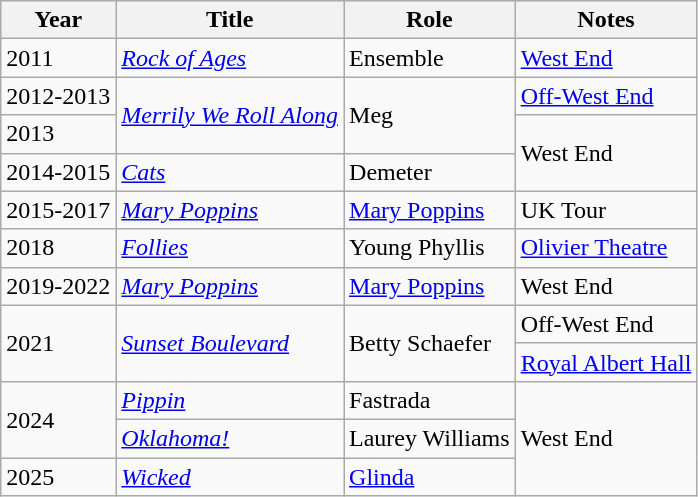<table class="wikitable sortable">
<tr>
<th>Year</th>
<th>Title</th>
<th>Role</th>
<th>Notes</th>
</tr>
<tr>
<td>2011</td>
<td><em><a href='#'>Rock of Ages</a></em></td>
<td>Ensemble</td>
<td><a href='#'>West End</a></td>
</tr>
<tr>
<td>2012-2013</td>
<td rowspan=2><a href='#'><em>Merrily We Roll Along</em></a></td>
<td rowspan=2>Meg</td>
<td><a href='#'>Off-West End</a></td>
</tr>
<tr>
<td>2013</td>
<td rowspan=2>West End</td>
</tr>
<tr>
<td>2014-2015</td>
<td><a href='#'><em>Cats</em></a></td>
<td>Demeter</td>
</tr>
<tr>
<td>2015-2017</td>
<td><em><a href='#'>Mary Poppins</a></em></td>
<td><a href='#'>Mary Poppins</a></td>
<td>UK Tour</td>
</tr>
<tr>
<td>2018</td>
<td><em><a href='#'>Follies</a></em></td>
<td>Young Phyllis</td>
<td><a href='#'>Olivier Theatre</a></td>
</tr>
<tr>
<td>2019-2022</td>
<td><em><a href='#'>Mary Poppins</a></em></td>
<td><a href='#'>Mary Poppins</a></td>
<td>West End</td>
</tr>
<tr>
<td rowspan=2>2021</td>
<td rowspan=2><a href='#'><em>Sunset Boulevard</em></a></td>
<td rowspan=2>Betty Schaefer</td>
<td>Off-West End</td>
</tr>
<tr>
<td><a href='#'>Royal Albert Hall</a></td>
</tr>
<tr>
<td rowspan=2>2024</td>
<td><a href='#'><em>Pippin</em></a></td>
<td>Fastrada</td>
<td rowspan=3>West End</td>
</tr>
<tr>
<td><em><a href='#'>Oklahoma!</a></em></td>
<td>Laurey Williams</td>
</tr>
<tr>
<td>2025</td>
<td><a href='#'><em>Wicked</em></a></td>
<td><a href='#'>Glinda</a></td>
</tr>
</table>
